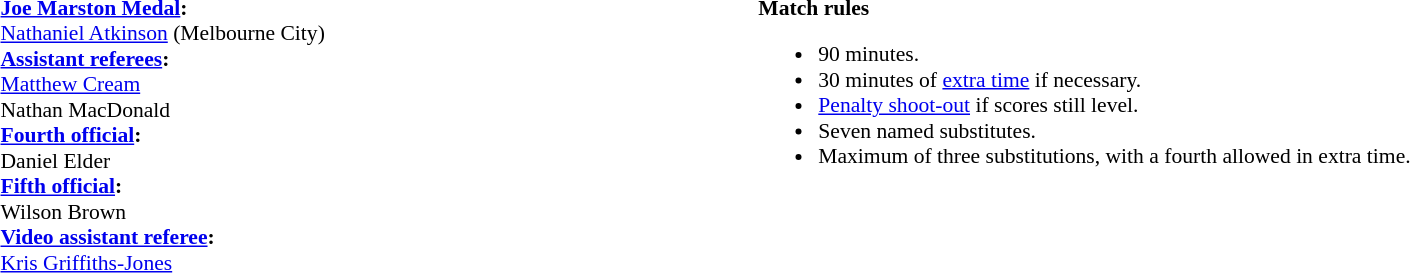<table width=100% style="font-size:90%">
<tr>
<td><br><strong><a href='#'>Joe Marston Medal</a>:</strong>
<br><a href='#'>Nathaniel Atkinson</a> (Melbourne City)<br><strong><a href='#'>Assistant referees</a>:</strong>
<br><a href='#'>Matthew Cream</a>
<br>Nathan MacDonald
<br><strong><a href='#'>Fourth official</a>:</strong>
<br>Daniel Elder
<br><strong><a href='#'>Fifth official</a>:</strong>
<br>Wilson Brown
<br><strong><a href='#'>Video assistant referee</a>:</strong>
<br><a href='#'>Kris Griffiths-Jones</a></td>
<td style="width:60%; vertical-align:top;"><br><strong>Match rules</strong><ul><li>90 minutes.</li><li>30 minutes of <a href='#'>extra time</a> if necessary.</li><li><a href='#'>Penalty shoot-out</a> if scores still level.</li><li>Seven named substitutes.</li><li>Maximum of three substitutions, with a fourth allowed in extra time.</li></ul></td>
</tr>
</table>
